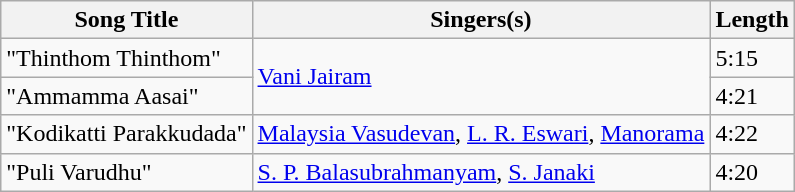<table class="wikitable">
<tr>
<th>Song Title</th>
<th>Singers(s)</th>
<th>Length</th>
</tr>
<tr>
<td>"Thinthom Thinthom"</td>
<td rowspan=2><a href='#'>Vani Jairam</a></td>
<td>5:15</td>
</tr>
<tr>
<td>"Ammamma Aasai"</td>
<td>4:21</td>
</tr>
<tr>
<td>"Kodikatti Parakkudada"</td>
<td><a href='#'>Malaysia Vasudevan</a>, <a href='#'>L. R. Eswari</a>, <a href='#'>Manorama</a></td>
<td>4:22</td>
</tr>
<tr>
<td>"Puli Varudhu"</td>
<td><a href='#'>S. P. Balasubrahmanyam</a>, <a href='#'>S. Janaki</a></td>
<td>4:20</td>
</tr>
</table>
